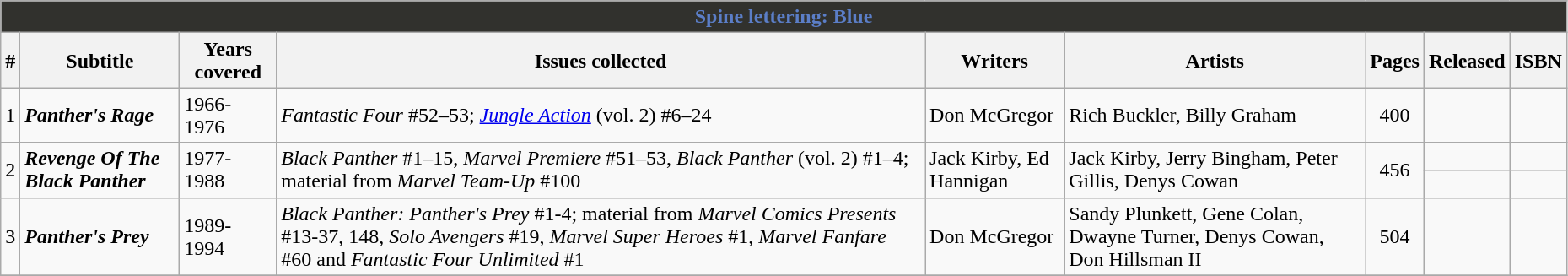<table class="wikitable sortable" width=98%>
<tr>
<th colspan=9 style="background-color: #31312D; color: #5B7EC7;">Spine lettering: Blue</th>
</tr>
<tr>
<th class="unsortable">#</th>
<th class="unsortable">Subtitle</th>
<th>Years covered</th>
<th class="unsortable">Issues collected</th>
<th class="unsortable">Writers</th>
<th class="unsortable">Artists</th>
<th class="unsortable">Pages</th>
<th>Released</th>
<th class="unsortable">ISBN</th>
</tr>
<tr>
<td>1</td>
<td><strong><em>Panther's Rage</em></strong></td>
<td>1966-1976</td>
<td><em>Fantastic Four</em> #52–53; <em><a href='#'>Jungle Action</a></em> (vol. 2) #6–24</td>
<td>Don McGregor</td>
<td>Rich Buckler, Billy Graham</td>
<td style="text-align: center;">400</td>
<td></td>
<td></td>
</tr>
<tr>
<td rowspan=2>2</td>
<td rowspan=2><strong><em>Revenge Of The Black Panther</em></strong></td>
<td rowspan=2>1977-1988</td>
<td rowspan=2><em>Black Panther</em> #1–15, <em>Marvel Premiere</em> #51–53, <em>Black Panther</em> (vol. 2) #1–4; material from <em>Marvel Team-Up</em> #100</td>
<td rowspan=2>Jack Kirby, Ed Hannigan</td>
<td rowspan=2>Jack Kirby, Jerry Bingham, Peter Gillis, Denys Cowan</td>
<td style="text-align: center;" rowspan=2>456</td>
<td></td>
<td></td>
</tr>
<tr>
<td></td>
<td></td>
</tr>
<tr>
<td>3</td>
<td><strong><em>Panther's Prey</em></strong></td>
<td>1989-1994</td>
<td><em>Black Panther: Panther's Prey</em> #1-4; material from  <em>Marvel Comics Presents</em> #13-37, 148,  <em>Solo Avengers</em> #19,  <em>Marvel Super Heroes</em> #1,  <em>Marvel Fanfare</em> #60 and  <em>Fantastic Four Unlimited</em> #1</td>
<td>Don McGregor</td>
<td>Sandy Plunkett, Gene Colan, Dwayne Turner, Denys Cowan, Don Hillsman II</td>
<td style="text-align: center;">504</td>
<td></td>
<td></td>
</tr>
<tr>
</tr>
</table>
